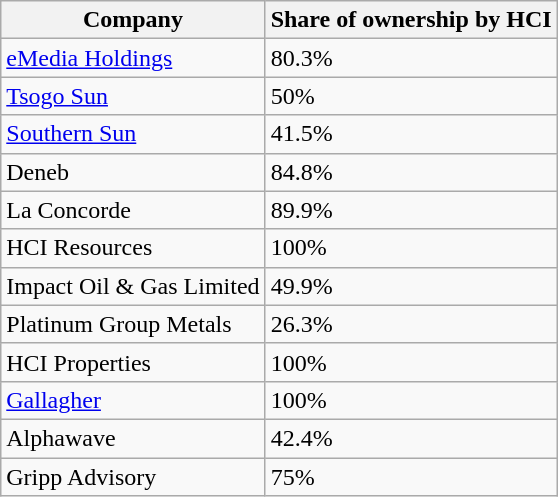<table class= "wikitable sortable collapsible">
<tr>
<th>Company</th>
<th>Share of ownership by HCI</th>
</tr>
<tr>
<td><a href='#'>eMedia Holdings</a></td>
<td>80.3%</td>
</tr>
<tr>
<td><a href='#'>Tsogo Sun</a></td>
<td>50%</td>
</tr>
<tr>
<td><a href='#'>Southern Sun</a></td>
<td>41.5%</td>
</tr>
<tr>
<td>Deneb</td>
<td>84.8%</td>
</tr>
<tr>
<td>La Concorde</td>
<td>89.9%</td>
</tr>
<tr>
<td>HCI Resources</td>
<td>100%</td>
</tr>
<tr>
<td>Impact Oil & Gas Limited</td>
<td>49.9%</td>
</tr>
<tr>
<td>Platinum Group Metals</td>
<td>26.3%</td>
</tr>
<tr>
<td>HCI Properties</td>
<td>100%</td>
</tr>
<tr>
<td><a href='#'>Gallagher</a></td>
<td>100%</td>
</tr>
<tr>
<td>Alphawave</td>
<td>42.4%</td>
</tr>
<tr>
<td>Gripp Advisory</td>
<td>75%</td>
</tr>
</table>
